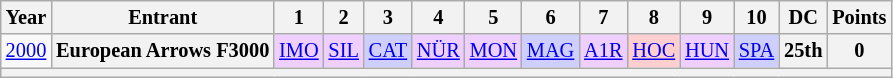<table class="wikitable" style="text-align:center; font-size:85%">
<tr>
<th>Year</th>
<th>Entrant</th>
<th>1</th>
<th>2</th>
<th>3</th>
<th>4</th>
<th>5</th>
<th>6</th>
<th>7</th>
<th>8</th>
<th>9</th>
<th>10</th>
<th>DC</th>
<th>Points</th>
</tr>
<tr>
<td><a href='#'>2000</a></td>
<th nowrap>European Arrows F3000</th>
<td style="background:#EFCFFF;"><a href='#'>IMO</a><br></td>
<td style="background:#EFCFFF;"><a href='#'>SIL</a><br></td>
<td style="background:#CFCFFF;"><a href='#'>CAT</a><br></td>
<td style="background:#EFCFFF;"><a href='#'>NÜR</a><br></td>
<td style="background:#EFCFFF;"><a href='#'>MON</a><br></td>
<td style="background:#CFCFFF;"><a href='#'>MAG</a><br></td>
<td style="background:#EFCFFF;"><a href='#'>A1R</a><br></td>
<td style="background:#FFCFCF;"><a href='#'>HOC</a><br></td>
<td style="background:#EFCFFF;"><a href='#'>HUN</a><br></td>
<td style="background:#CFCFFF;"><a href='#'>SPA</a><br></td>
<th>25th</th>
<th>0</th>
</tr>
<tr>
<th colspan="14"></th>
</tr>
</table>
